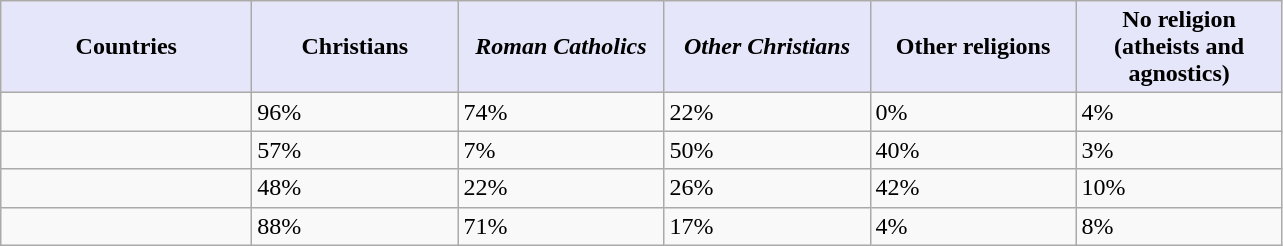<table class="wikitable sortable">
<tr>
<th style="width:160px; px; background:Lavender; color:Black;">Countries</th>
<th style="width:130px; px; background:Lavender; color:Black;">Christians</th>
<th style="width:130px; px; background:Lavender; color:Black;"><em>Roman Catholics</em></th>
<th style="width:130px; px; background:Lavender; color:Black;"><em>Other Christians</em></th>
<th style="width:130px; px; background:Lavender; color:Black;">Other religions</th>
<th style="width:130px; px; background:Lavender; color:Black;">No religion (atheists and agnostics)</th>
</tr>
<tr>
<td><strong></strong></td>
<td>96%</td>
<td>74%</td>
<td>22%</td>
<td>0%</td>
<td>4%</td>
</tr>
<tr>
<td><strong> </strong></td>
<td>57%</td>
<td>7%</td>
<td>50%</td>
<td>40%</td>
<td>3%</td>
</tr>
<tr>
<td><strong></strong></td>
<td>48%</td>
<td>22%</td>
<td>26%</td>
<td>42%</td>
<td>10%</td>
</tr>
<tr>
<td><strong></strong></td>
<td>88%</td>
<td>71%</td>
<td>17%</td>
<td>4%</td>
<td>8%</td>
</tr>
</table>
